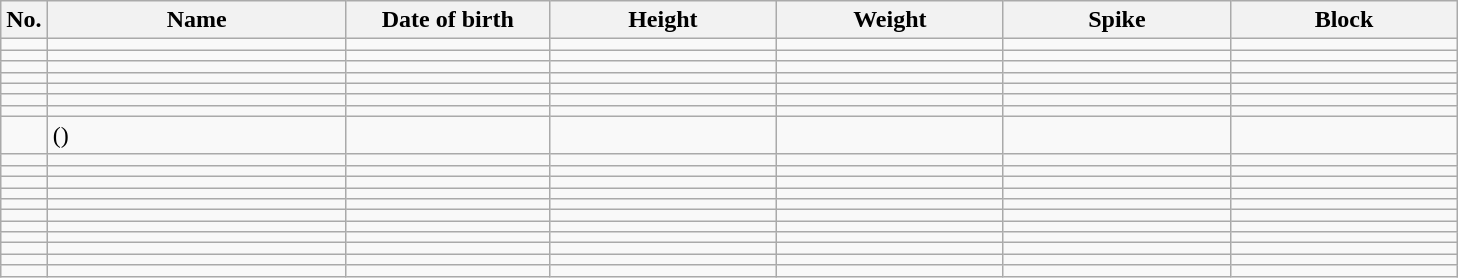<table class="wikitable sortable" style="font-size:100%; text-align:center;">
<tr>
<th>No.</th>
<th style="width:12em">Name</th>
<th style="width:8em">Date of birth</th>
<th style="width:9em">Height</th>
<th style="width:9em">Weight</th>
<th style="width:9em">Spike</th>
<th style="width:9em">Block</th>
</tr>
<tr>
<td></td>
<td align=left> </td>
<td align=right></td>
<td></td>
<td></td>
<td></td>
<td></td>
</tr>
<tr>
<td></td>
<td align=left> </td>
<td align=right></td>
<td></td>
<td></td>
<td></td>
<td></td>
</tr>
<tr>
<td></td>
<td align=left> </td>
<td align=right></td>
<td></td>
<td></td>
<td></td>
<td></td>
</tr>
<tr>
<td></td>
<td align=left> </td>
<td align=right></td>
<td></td>
<td></td>
<td></td>
<td></td>
</tr>
<tr>
<td></td>
<td align=left> </td>
<td align=right></td>
<td></td>
<td></td>
<td></td>
<td></td>
</tr>
<tr>
<td></td>
<td align=left> </td>
<td align=right></td>
<td></td>
<td></td>
<td></td>
<td></td>
</tr>
<tr>
<td></td>
<td align=left> </td>
<td align=right></td>
<td></td>
<td></td>
<td></td>
<td></td>
</tr>
<tr>
<td></td>
<td align=left>  ()</td>
<td align=right></td>
<td></td>
<td></td>
<td></td>
<td></td>
</tr>
<tr>
<td></td>
<td align=left> </td>
<td align=right></td>
<td></td>
<td></td>
<td></td>
<td></td>
</tr>
<tr>
<td></td>
<td align=left> </td>
<td align=right></td>
<td></td>
<td></td>
<td></td>
<td></td>
</tr>
<tr>
<td></td>
<td align=left> </td>
<td align=right></td>
<td></td>
<td></td>
<td></td>
<td></td>
</tr>
<tr>
<td></td>
<td align=left> </td>
<td align=right></td>
<td></td>
<td></td>
<td></td>
<td></td>
</tr>
<tr>
<td></td>
<td align=left> </td>
<td align=right></td>
<td></td>
<td></td>
<td></td>
<td></td>
</tr>
<tr>
<td></td>
<td align=left> </td>
<td align=right></td>
<td></td>
<td></td>
<td></td>
<td></td>
</tr>
<tr>
<td></td>
<td align=left> </td>
<td align=right></td>
<td></td>
<td></td>
<td></td>
<td></td>
</tr>
<tr>
<td></td>
<td align=left> </td>
<td align=right></td>
<td></td>
<td></td>
<td></td>
<td></td>
</tr>
<tr>
<td></td>
<td align=left> </td>
<td align=right></td>
<td></td>
<td></td>
<td></td>
<td></td>
</tr>
<tr>
<td></td>
<td align=left> </td>
<td align=right></td>
<td></td>
<td></td>
<td></td>
<td></td>
</tr>
<tr>
<td></td>
<td align=left> </td>
<td align=right></td>
<td></td>
<td></td>
<td></td>
<td></td>
</tr>
</table>
